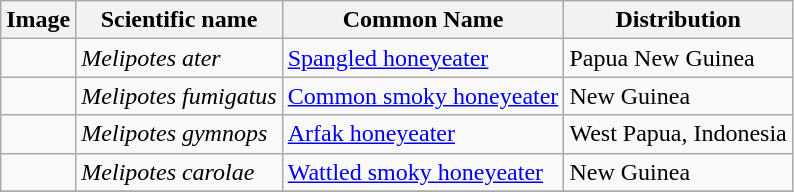<table class="wikitable">
<tr>
<th>Image</th>
<th>Scientific name</th>
<th>Common Name</th>
<th>Distribution</th>
</tr>
<tr>
<td></td>
<td><em>Melipotes ater</em></td>
<td><a href='#'>Spangled honeyeater</a></td>
<td>Papua New Guinea</td>
</tr>
<tr>
<td></td>
<td><em>Melipotes fumigatus</em></td>
<td><a href='#'>Common smoky honeyeater</a></td>
<td>New Guinea</td>
</tr>
<tr>
<td></td>
<td><em>Melipotes gymnops</em></td>
<td><a href='#'>Arfak honeyeater</a></td>
<td>West Papua, Indonesia</td>
</tr>
<tr>
<td></td>
<td><em>Melipotes carolae</em></td>
<td><a href='#'>Wattled smoky honeyeater</a></td>
<td>New Guinea</td>
</tr>
<tr>
</tr>
</table>
